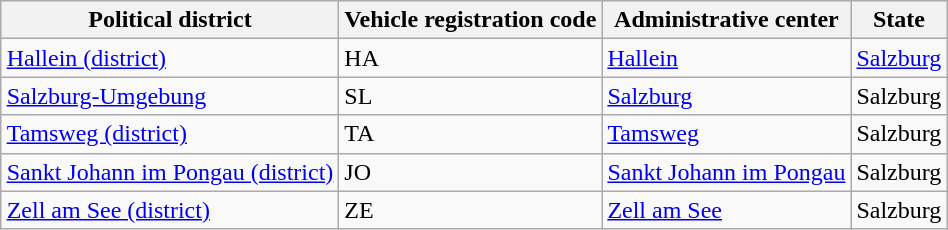<table class="wikitable sortable" style="margin:1em auto;">
<tr>
<th>Political district</th>
<th>Vehicle registration code</th>
<th>Administrative center</th>
<th>State</th>
</tr>
<tr>
<td><a href='#'>Hallein (district)</a></td>
<td>HA</td>
<td><a href='#'>Hallein</a></td>
<td><a href='#'>Salzburg</a></td>
</tr>
<tr>
<td><a href='#'>Salzburg-Umgebung</a></td>
<td>SL</td>
<td><a href='#'>Salzburg</a></td>
<td>Salzburg</td>
</tr>
<tr>
<td><a href='#'>Tamsweg (district)</a></td>
<td>TA</td>
<td><a href='#'>Tamsweg</a></td>
<td>Salzburg</td>
</tr>
<tr>
<td><a href='#'>Sankt Johann im Pongau (district)</a></td>
<td>JO</td>
<td><a href='#'>Sankt Johann im Pongau</a></td>
<td>Salzburg</td>
</tr>
<tr>
<td><a href='#'>Zell am See (district)</a></td>
<td>ZE</td>
<td><a href='#'>Zell am See</a></td>
<td>Salzburg</td>
</tr>
</table>
